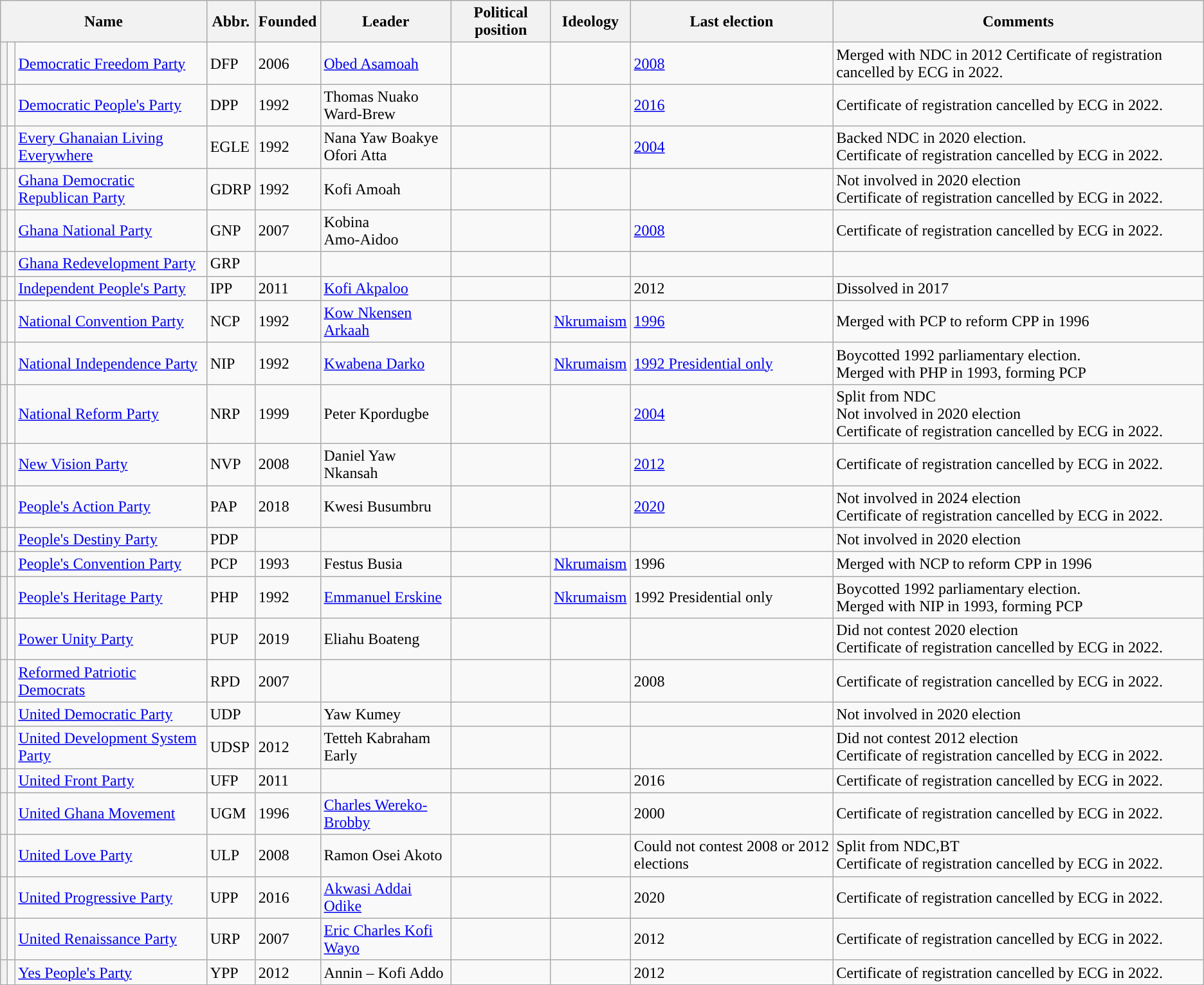<table class="wikitable">
<tr>
<th colspan=3>Name</th>
<th>Abbr.</th>
<th>Founded</th>
<th>Leader</th>
<th>Political position</th>
<th>Ideology</th>
<th>Last election</th>
<th>Comments</th>
</tr>
<tr>
<th style="background-color:"></th>
<td></td>
<td><a href='#'>Democratic Freedom Party</a><br></td>
<td>DFP</td>
<td>2006</td>
<td><a href='#'>Obed Asamoah</a></td>
<td></td>
<td></td>
<td><a href='#'>2008</a></td>
<td>Merged with NDC in 2012 Certificate of registration cancelled by ECG in 2022.</td>
</tr>
<tr>
<th style="background-color:"></th>
<td></td>
<td><a href='#'>Democratic People's Party</a><br></td>
<td>DPP</td>
<td>1992</td>
<td>Thomas Nuako<br>Ward-Brew</td>
<td></td>
<td></td>
<td><a href='#'>2016</a></td>
<td>Certificate of registration cancelled by ECG in 2022.</td>
</tr>
<tr>
<th></th>
<td></td>
<td><a href='#'>Every Ghanaian Living Everywhere</a><br></td>
<td>EGLE</td>
<td>1992</td>
<td>Nana Yaw Boakye<br>Ofori Atta</td>
<td></td>
<td></td>
<td><a href='#'>2004</a></td>
<td>Backed NDC in 2020 election. <br>Certificate of registration cancelled by ECG in 2022.</td>
</tr>
<tr>
<th style="background-color:"></th>
<td></td>
<td><a href='#'>Ghana Democratic Republican Party</a><br></td>
<td>GDRP</td>
<td>1992</td>
<td>Kofi Amoah</td>
<td></td>
<td></td>
<td></td>
<td>Not involved in 2020 election<br>Certificate of registration cancelled by ECG in 2022.</td>
</tr>
<tr>
<th style="background-color:"></th>
<td></td>
<td><a href='#'>Ghana National Party</a><br></td>
<td>GNP</td>
<td>2007</td>
<td>Kobina<br>Amo-Aidoo</td>
<td></td>
<td></td>
<td><a href='#'>2008</a></td>
<td>Certificate of registration cancelled by ECG in 2022.</td>
</tr>
<tr>
<th></th>
<td></td>
<td><a href='#'>Ghana Redevelopment Party</a><br></td>
<td>GRP</td>
<td></td>
<td></td>
<td></td>
<td></td>
<td></td>
<td></td>
</tr>
<tr>
<th></th>
<td></td>
<td><a href='#'>Independent People's Party</a><br></td>
<td>IPP</td>
<td>2011</td>
<td><a href='#'>Kofi Akpaloo</a></td>
<td></td>
<td></td>
<td>2012</td>
<td>Dissolved in 2017</td>
</tr>
<tr>
<th></th>
<td></td>
<td><a href='#'>National Convention Party</a><br></td>
<td>NCP</td>
<td>1992</td>
<td><a href='#'>Kow Nkensen Arkaah</a></td>
<td></td>
<td><a href='#'>Nkrumaism</a></td>
<td><a href='#'>1996</a></td>
<td>Merged with PCP to reform CPP in 1996</td>
</tr>
<tr>
<th></th>
<td></td>
<td><a href='#'>National Independence Party</a><br></td>
<td>NIP</td>
<td>1992</td>
<td><a href='#'>Kwabena Darko</a></td>
<td></td>
<td><a href='#'>Nkrumaism</a></td>
<td><a href='#'>1992 Presidential only</a></td>
<td>Boycotted 1992 parliamentary election.<br>Merged with PHP in 1993, forming PCP</td>
</tr>
<tr>
<th style="background-color:"></th>
<td></td>
<td><a href='#'>National Reform Party</a><br></td>
<td>NRP</td>
<td>1999</td>
<td>Peter Kpordugbe</td>
<td></td>
<td></td>
<td><a href='#'>2004</a></td>
<td>Split from NDC<br>Not involved in 2020 election<br>Certificate of registration cancelled by ECG in 2022.</td>
</tr>
<tr>
<th style="background-color:"></th>
<td></td>
<td><a href='#'>New Vision Party</a><br></td>
<td>NVP</td>
<td>2008</td>
<td>Daniel Yaw Nkansah</td>
<td></td>
<td></td>
<td><a href='#'>2012</a></td>
<td>Certificate of registration cancelled by ECG in 2022.</td>
</tr>
<tr>
<th style="background-color:"></th>
<td></td>
<td><a href='#'>People's Action Party</a><br></td>
<td>PAP</td>
<td>2018</td>
<td>Kwesi Busumbru</td>
<td></td>
<td></td>
<td><a href='#'>2020</a></td>
<td>Not involved in 2024 election<br>Certificate of registration cancelled by ECG in 2022.</td>
</tr>
<tr>
<th style="background-color:"></th>
<td></td>
<td><a href='#'>People's Destiny Party</a><br></td>
<td>PDP</td>
<td></td>
<td></td>
<td></td>
<td></td>
<td></td>
<td>Not involved in 2020 election</td>
</tr>
<tr>
<th></th>
<td></td>
<td><a href='#'>People's Convention Party</a><br></td>
<td>PCP</td>
<td>1993</td>
<td>Festus Busia</td>
<td></td>
<td><a href='#'>Nkrumaism</a></td>
<td>1996</td>
<td>Merged with NCP to reform CPP in 1996</td>
</tr>
<tr>
<th></th>
<td></td>
<td><a href='#'>People's Heritage Party</a><br></td>
<td>PHP</td>
<td>1992</td>
<td><a href='#'>Emmanuel Erskine</a></td>
<td></td>
<td><a href='#'>Nkrumaism</a></td>
<td>1992 Presidential only</td>
<td>Boycotted 1992 parliamentary election.<br>Merged with NIP in 1993, forming PCP</td>
</tr>
<tr>
<th style="background-color:"></th>
<td></td>
<td><a href='#'>Power Unity Party</a><br></td>
<td>PUP</td>
<td>2019</td>
<td>Eliahu Boateng</td>
<td></td>
<td></td>
<td></td>
<td>Did not contest 2020 election<br>Certificate of registration cancelled by ECG in 2022.</td>
</tr>
<tr>
<th style="background-color:"></th>
<td></td>
<td><a href='#'>Reformed Patriotic Democrats</a><br></td>
<td>RPD</td>
<td>2007</td>
<td></td>
<td></td>
<td></td>
<td>2008</td>
<td>Certificate of registration cancelled by ECG in 2022.</td>
</tr>
<tr>
<th style="background-color:"></th>
<td></td>
<td><a href='#'>United Democratic Party</a><br></td>
<td>UDP</td>
<td></td>
<td>Yaw Kumey</td>
<td></td>
<td></td>
<td></td>
<td>Not involved in 2020 election</td>
</tr>
<tr>
<th style="background-color:"></th>
<td></td>
<td><a href='#'>United Development System Party</a><br></td>
<td>UDSP</td>
<td>2012</td>
<td>Tetteh Kabraham Early</td>
<td></td>
<td></td>
<td></td>
<td>Did not contest 2012 election<br>Certificate of registration cancelled by ECG in 2022.</td>
</tr>
<tr>
<th style="background-color:"></th>
<td></td>
<td><a href='#'>United Front Party</a><br></td>
<td>UFP</td>
<td>2011</td>
<td></td>
<td></td>
<td></td>
<td>2016</td>
<td>Certificate of registration cancelled by ECG in 2022.</td>
</tr>
<tr>
<th style="background-color:"></th>
<td></td>
<td><a href='#'>United Ghana Movement</a><br></td>
<td>UGM</td>
<td>1996</td>
<td><a href='#'>Charles Wereko-Brobby</a></td>
<td></td>
<td></td>
<td>2000</td>
<td>Certificate of registration cancelled by ECG in 2022.</td>
</tr>
<tr>
<th></th>
<td></td>
<td><a href='#'>United Love Party </a><br></td>
<td>ULP</td>
<td>2008</td>
<td>Ramon Osei Akoto</td>
<td></td>
<td></td>
<td>Could not contest 2008 or 2012 elections</td>
<td>Split from NDC,BT<br>Certificate of registration cancelled by ECG in 2022.</td>
</tr>
<tr>
<th style="background-color:"></th>
<td></td>
<td><a href='#'>United Progressive Party</a><br></td>
<td>UPP</td>
<td>2016</td>
<td><a href='#'>Akwasi Addai Odike</a></td>
<td></td>
<td></td>
<td>2020</td>
<td>Certificate of registration cancelled by ECG in 2022.</td>
</tr>
<tr>
<th style="background-color:"></th>
<td></td>
<td><a href='#'>United Renaissance Party</a><br></td>
<td>URP</td>
<td>2007</td>
<td><a href='#'>Eric Charles Kofi Wayo</a></td>
<td></td>
<td></td>
<td>2012</td>
<td>Certificate of registration cancelled by ECG in 2022.</td>
</tr>
<tr>
<th style="background-color:"></th>
<td></td>
<td><a href='#'>Yes People's Party</a><br></td>
<td>YPP</td>
<td>2012</td>
<td>Annin – Kofi Addo</td>
<td></td>
<td></td>
<td>2012</td>
<td>Certificate of registration cancelled by ECG in 2022.</td>
</tr>
<tr>
</tr>
</table>
